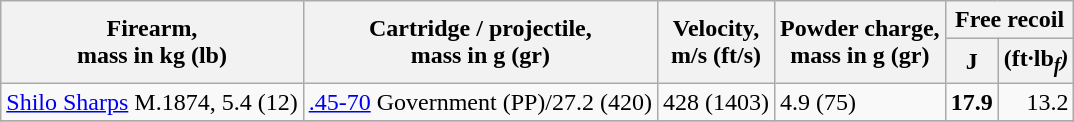<table class="wikitable">
<tr>
<th rowspan="2">Firearm,<br>mass in kg (lb)</th>
<th rowspan="2">Cartridge / projectile,<br>mass in g (gr)</th>
<th rowspan="2">Velocity,<br>m/s (ft/s)</th>
<th rowspan="2">Powder charge,<br>mass in g (gr)</th>
<th colspan="2">Free recoil</th>
</tr>
<tr>
<th>J</th>
<th>(ft·lb<em><sub>f</sub>)</em></th>
</tr>
<tr>
<td><a href='#'>Shilo Sharps</a> M.1874, 5.4 (12)</td>
<td><a href='#'>.45-70</a> Government (PP)/27.2 (420)</td>
<td>428 (1403)</td>
<td>4.9 (75)</td>
<td align=right><strong>17.9</strong></td>
<td align=right>13.2</td>
</tr>
<tr>
</tr>
</table>
